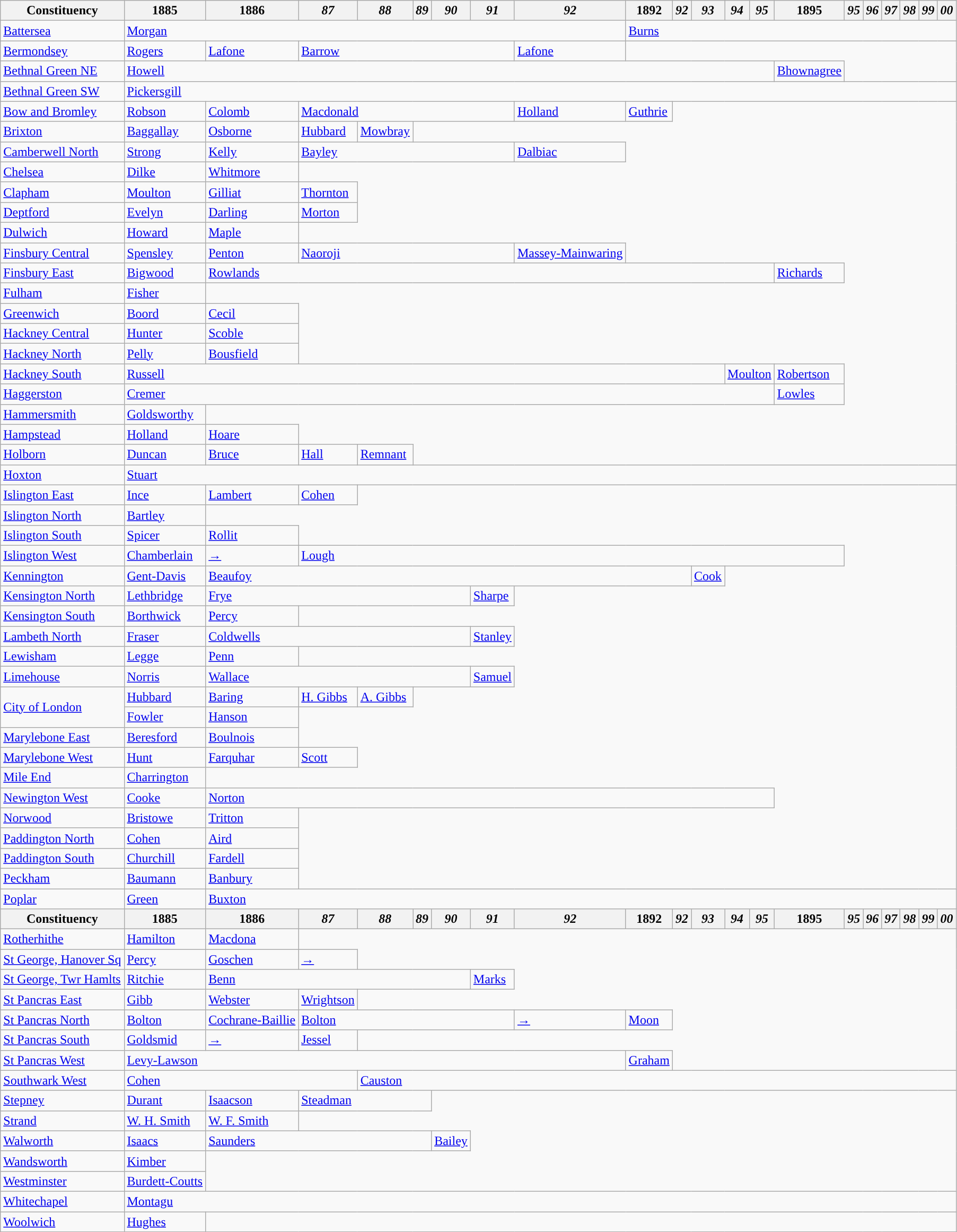<table class="wikitable">
<tr>
<th>Constituency</th>
<th>1885</th>
<th>1886</th>
<th><em>87</em></th>
<th><em>88</em></th>
<th><em>89</em></th>
<th><em>90</em></th>
<th><em>91</em></th>
<th><em>92</em></th>
<th>1892</th>
<th><em>92</em></th>
<th><em>93</em></th>
<th><em>94</em></th>
<th><em>95</em></th>
<th>1895</th>
<th><em>95</em></th>
<th><em>96</em></th>
<th><em>97</em></th>
<th><em>98</em></th>
<th><em>99</em></th>
<th><em>00</em></th>
</tr>
<tr>
<td><a href='#'>Battersea</a></td>
<td colspan="8"><a href='#'>Morgan</a></td>
<td colspan="12"><a href='#'>Burns</a></td>
</tr>
<tr>
<td><a href='#'>Bermondsey</a></td>
<td><a href='#'>Rogers</a></td>
<td><a href='#'>Lafone</a></td>
<td colspan="5"><a href='#'>Barrow</a></td>
<td><a href='#'>Lafone</a></td>
</tr>
<tr>
<td><a href='#'>Bethnal Green NE</a></td>
<td colspan="13"><a href='#'>Howell</a></td>
<td><a href='#'>Bhownagree</a></td>
</tr>
<tr>
<td><a href='#'>Bethnal Green SW</a></td>
<td colspan="20"><a href='#'>Pickersgill</a></td>
</tr>
<tr>
<td><a href='#'>Bow and Bromley</a></td>
<td><a href='#'>Robson</a></td>
<td><a href='#'>Colomb</a></td>
<td colspan="5"><a href='#'>Macdonald</a></td>
<td><a href='#'>Holland</a></td>
<td><a href='#'>Guthrie</a></td>
</tr>
<tr>
<td><a href='#'>Brixton</a></td>
<td><a href='#'>Baggallay</a></td>
<td><a href='#'>Osborne</a></td>
<td><a href='#'>Hubbard</a></td>
<td><a href='#'>Mowbray</a></td>
</tr>
<tr>
<td><a href='#'>Camberwell North</a></td>
<td><a href='#'>Strong</a></td>
<td><a href='#'>Kelly</a></td>
<td colspan="5"><a href='#'>Bayley</a></td>
<td><a href='#'>Dalbiac</a></td>
</tr>
<tr>
<td><a href='#'>Chelsea</a></td>
<td><a href='#'>Dilke</a></td>
<td><a href='#'>Whitmore</a></td>
</tr>
<tr>
<td><a href='#'>Clapham</a></td>
<td><a href='#'>Moulton</a></td>
<td><a href='#'>Gilliat</a></td>
<td><a href='#'>Thornton</a></td>
</tr>
<tr>
<td><a href='#'>Deptford</a></td>
<td><a href='#'>Evelyn</a></td>
<td><a href='#'>Darling</a></td>
<td><a href='#'>Morton</a></td>
</tr>
<tr>
<td><a href='#'>Dulwich</a></td>
<td><a href='#'>Howard</a></td>
<td><a href='#'>Maple</a></td>
</tr>
<tr>
<td><a href='#'>Finsbury Central</a></td>
<td><a href='#'>Spensley</a></td>
<td><a href='#'>Penton</a></td>
<td colspan="5"><a href='#'>Naoroji</a></td>
<td><a href='#'>Massey-Mainwaring</a></td>
</tr>
<tr>
<td><a href='#'>Finsbury East</a></td>
<td><a href='#'>Bigwood</a></td>
<td colspan="12"><a href='#'>Rowlands</a></td>
<td><a href='#'>Richards</a></td>
</tr>
<tr>
<td><a href='#'>Fulham</a></td>
<td><a href='#'>Fisher</a></td>
</tr>
<tr>
<td><a href='#'>Greenwich</a></td>
<td><a href='#'>Boord</a></td>
<td><a href='#'>Cecil</a></td>
</tr>
<tr>
<td><a href='#'>Hackney Central</a></td>
<td><a href='#'>Hunter</a></td>
<td><a href='#'>Scoble</a></td>
</tr>
<tr>
<td><a href='#'>Hackney North</a></td>
<td><a href='#'>Pelly</a></td>
<td><a href='#'>Bousfield</a></td>
</tr>
<tr>
<td><a href='#'>Hackney South</a></td>
<td colspan="11"><a href='#'>Russell</a></td>
<td colspan="2"><a href='#'>Moulton</a></td>
<td><a href='#'>Robertson</a></td>
</tr>
<tr>
<td><a href='#'>Haggerston</a></td>
<td colspan="13"><a href='#'>Cremer</a></td>
<td><a href='#'>Lowles</a></td>
</tr>
<tr>
<td><a href='#'>Hammersmith</a></td>
<td><a href='#'>Goldsworthy</a></td>
</tr>
<tr>
<td><a href='#'>Hampstead</a></td>
<td><a href='#'>Holland</a></td>
<td><a href='#'>Hoare</a></td>
</tr>
<tr>
<td><a href='#'>Holborn</a></td>
<td><a href='#'>Duncan</a></td>
<td><a href='#'>Bruce</a></td>
<td><a href='#'>Hall</a></td>
<td><a href='#'>Remnant</a></td>
</tr>
<tr>
<td><a href='#'>Hoxton</a></td>
<td colspan="20"><a href='#'>Stuart</a></td>
</tr>
<tr>
<td><a href='#'>Islington East</a></td>
<td><a href='#'>Ince</a></td>
<td><a href='#'>Lambert</a></td>
<td><a href='#'>Cohen</a></td>
</tr>
<tr>
<td><a href='#'>Islington North</a></td>
<td><a href='#'>Bartley</a></td>
</tr>
<tr>
<td><a href='#'>Islington South</a></td>
<td><a href='#'>Spicer</a></td>
<td><a href='#'>Rollit</a></td>
</tr>
<tr>
<td><a href='#'>Islington West</a></td>
<td><a href='#'>Chamberlain</a></td>
<td><a href='#'>→</a></td>
<td colspan="12"><a href='#'>Lough</a></td>
</tr>
<tr>
<td><a href='#'>Kennington</a></td>
<td><a href='#'>Gent-Davis</a></td>
<td colspan="9"><a href='#'>Beaufoy</a></td>
<td><a href='#'>Cook</a></td>
</tr>
<tr>
<td><a href='#'>Kensington North</a></td>
<td><a href='#'>Lethbridge</a></td>
<td colspan="5"><a href='#'>Frye</a></td>
<td><a href='#'>Sharpe</a></td>
</tr>
<tr>
<td><a href='#'>Kensington South</a></td>
<td><a href='#'>Borthwick</a></td>
<td><a href='#'>Percy</a></td>
</tr>
<tr>
<td><a href='#'>Lambeth North</a></td>
<td><a href='#'>Fraser</a></td>
<td colspan="5"><a href='#'>Coldwells</a></td>
<td><a href='#'>Stanley</a></td>
</tr>
<tr>
<td><a href='#'>Lewisham</a></td>
<td><a href='#'>Legge</a></td>
<td><a href='#'>Penn</a></td>
</tr>
<tr>
<td><a href='#'>Limehouse</a></td>
<td><a href='#'>Norris</a></td>
<td colspan="5"><a href='#'>Wallace</a></td>
<td><a href='#'>Samuel</a></td>
</tr>
<tr>
<td rowspan="2"><a href='#'>City of London</a></td>
<td><a href='#'>Hubbard</a></td>
<td><a href='#'>Baring</a></td>
<td><a href='#'>H. Gibbs</a></td>
<td><a href='#'>A. Gibbs</a></td>
</tr>
<tr>
<td><a href='#'>Fowler</a></td>
<td><a href='#'>Hanson</a></td>
</tr>
<tr>
<td><a href='#'>Marylebone East</a></td>
<td><a href='#'>Beresford</a></td>
<td><a href='#'>Boulnois</a></td>
</tr>
<tr>
<td><a href='#'>Marylebone West</a></td>
<td><a href='#'>Hunt</a></td>
<td><a href='#'>Farquhar</a></td>
<td><a href='#'>Scott</a></td>
</tr>
<tr>
<td><a href='#'>Mile End</a></td>
<td><a href='#'>Charrington</a></td>
</tr>
<tr>
<td><a href='#'>Newington West</a></td>
<td><a href='#'>Cooke</a></td>
<td colspan="12"><a href='#'>Norton</a></td>
</tr>
<tr>
<td><a href='#'>Norwood</a></td>
<td><a href='#'>Bristowe</a></td>
<td><a href='#'>Tritton</a></td>
</tr>
<tr>
<td><a href='#'>Paddington North</a></td>
<td><a href='#'>Cohen</a></td>
<td><a href='#'>Aird</a></td>
</tr>
<tr>
<td><a href='#'>Paddington South</a></td>
<td><a href='#'>Churchill</a></td>
<td><a href='#'>Fardell</a></td>
</tr>
<tr>
<td><a href='#'>Peckham</a></td>
<td><a href='#'>Baumann</a></td>
<td><a href='#'>Banbury</a></td>
</tr>
<tr>
<td><a href='#'>Poplar</a></td>
<td><a href='#'>Green</a></td>
<td colspan="19"><a href='#'>Buxton</a></td>
</tr>
<tr>
<th>Constituency</th>
<th>1885</th>
<th>1886</th>
<th><em>87</em></th>
<th><em>88</em></th>
<th><em>89</em></th>
<th><em>90</em></th>
<th><em>91</em></th>
<th><em>92</em></th>
<th>1892</th>
<th><em>92</em></th>
<th><em>93</em></th>
<th><em>94</em></th>
<th><em>95</em></th>
<th>1895</th>
<th><em>95</em></th>
<th><em>96</em></th>
<th><em>97</em></th>
<th><em>98</em></th>
<th><em>99</em></th>
<th><em>00</em></th>
</tr>
<tr>
<td><a href='#'>Rotherhithe</a></td>
<td><a href='#'>Hamilton</a></td>
<td><a href='#'>Macdona</a></td>
</tr>
<tr>
<td><a href='#'>St George, Hanover Sq</a></td>
<td><a href='#'>Percy</a></td>
<td><a href='#'>Goschen</a></td>
<td><a href='#'>→</a></td>
</tr>
<tr>
<td><a href='#'>St George, Twr Hamlts</a></td>
<td><a href='#'>Ritchie</a></td>
<td colspan="5"><a href='#'>Benn</a></td>
<td><a href='#'>Marks</a></td>
</tr>
<tr>
<td><a href='#'>St Pancras East</a></td>
<td><a href='#'>Gibb</a></td>
<td><a href='#'>Webster</a></td>
<td><a href='#'>Wrightson</a></td>
</tr>
<tr>
<td><a href='#'>St Pancras North</a></td>
<td><a href='#'>Bolton</a></td>
<td><a href='#'>Cochrane-Baillie</a></td>
<td colspan="5"><a href='#'>Bolton</a></td>
<td><a href='#'>→</a></td>
<td><a href='#'>Moon</a></td>
</tr>
<tr>
<td><a href='#'>St Pancras South</a></td>
<td><a href='#'>Goldsmid</a></td>
<td><a href='#'>→</a></td>
<td><a href='#'>Jessel</a></td>
</tr>
<tr>
<td><a href='#'>St Pancras West</a></td>
<td colspan="8"><a href='#'>Levy-Lawson</a></td>
<td><a href='#'>Graham</a></td>
</tr>
<tr>
<td><a href='#'>Southwark West</a></td>
<td colspan="3"><a href='#'>Cohen</a></td>
<td colspan="17"><a href='#'>Causton</a></td>
</tr>
<tr>
<td><a href='#'>Stepney</a></td>
<td><a href='#'>Durant</a></td>
<td><a href='#'>Isaacson</a></td>
<td colspan="3"><a href='#'>Steadman</a></td>
</tr>
<tr>
<td><a href='#'>Strand</a></td>
<td><a href='#'>W. H. Smith</a></td>
<td><a href='#'>W. F. Smith</a></td>
</tr>
<tr>
<td><a href='#'>Walworth</a></td>
<td><a href='#'>Isaacs</a></td>
<td colspan="4"><a href='#'>Saunders</a></td>
<td><a href='#'>Bailey</a></td>
</tr>
<tr>
<td><a href='#'>Wandsworth</a></td>
<td><a href='#'>Kimber</a></td>
</tr>
<tr>
<td><a href='#'>Westminster</a></td>
<td><a href='#'>Burdett-Coutts</a></td>
</tr>
<tr>
<td><a href='#'>Whitechapel</a></td>
<td colspan="20"><a href='#'>Montagu</a></td>
</tr>
<tr>
<td><a href='#'>Woolwich</a></td>
<td><a href='#'>Hughes</a></td>
</tr>
</table>
